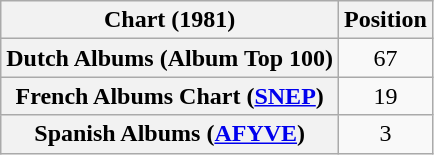<table class="wikitable sortable plainrowheaders" style="text-align:center">
<tr>
<th>Chart (1981)</th>
<th>Position</th>
</tr>
<tr>
<th scope="row">Dutch Albums (Album Top 100)</th>
<td>67</td>
</tr>
<tr>
<th scope="row">French Albums Chart (<a href='#'>SNEP</a>)</th>
<td>19</td>
</tr>
<tr>
<th scope="row">Spanish Albums (<a href='#'>AFYVE</a>)</th>
<td>3</td>
</tr>
</table>
